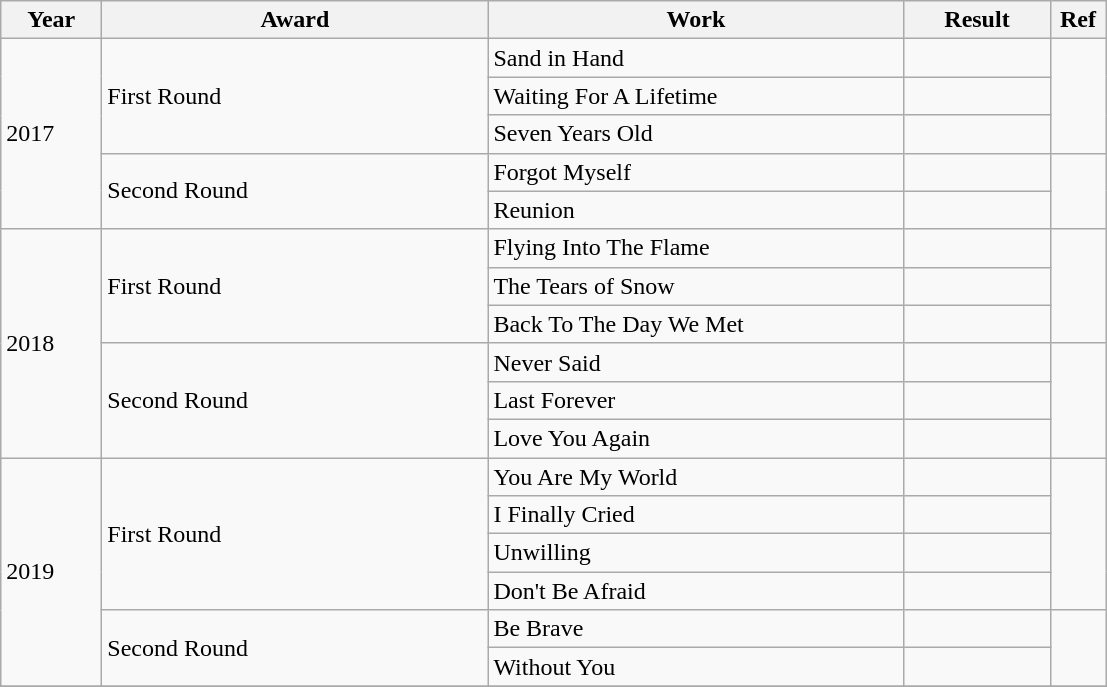<table class="wikitable">
<tr>
<th width=60>Year</th>
<th style="width:250px;">Award</th>
<th style="width:270px;">Work</th>
<th width="90">Result</th>
<th width="30">Ref</th>
</tr>
<tr>
<td rowspan="5">2017</td>
<td rowspan="3">First Round</td>
<td>Sand in Hand</td>
<td></td>
<td rowspan="3"></td>
</tr>
<tr>
<td>Waiting For A Lifetime</td>
<td></td>
</tr>
<tr>
<td>Seven Years Old</td>
<td></td>
</tr>
<tr>
<td rowspan="2">Second Round</td>
<td>Forgot Myself</td>
<td></td>
<td rowspan="2"></td>
</tr>
<tr>
<td>Reunion</td>
<td></td>
</tr>
<tr>
<td rowspan="6">2018</td>
<td rowspan="3">First Round</td>
<td>Flying Into The Flame</td>
<td></td>
<td rowspan="3"></td>
</tr>
<tr>
<td>The Tears of Snow</td>
<td></td>
</tr>
<tr>
<td>Back To The Day We Met</td>
<td></td>
</tr>
<tr>
<td rowspan="3">Second Round</td>
<td>Never Said</td>
<td></td>
<td rowspan="3"></td>
</tr>
<tr>
<td>Last Forever</td>
<td></td>
</tr>
<tr>
<td>Love You Again</td>
<td></td>
</tr>
<tr>
<td rowspan="6">2019</td>
<td rowspan="4">First Round</td>
<td>You Are My World</td>
<td></td>
<td rowspan="4"></td>
</tr>
<tr>
<td>I Finally Cried</td>
<td></td>
</tr>
<tr>
<td>Unwilling</td>
<td></td>
</tr>
<tr>
<td>Don't Be Afraid</td>
<td></td>
</tr>
<tr>
<td rowspan="2">Second Round</td>
<td>Be Brave</td>
<td></td>
<td rowspan="2"></td>
</tr>
<tr>
<td>Without You</td>
<td></td>
</tr>
<tr>
</tr>
</table>
